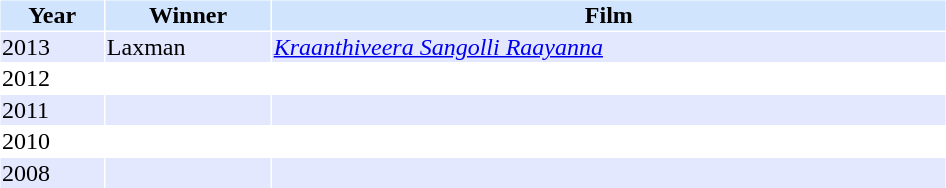<table cellspacing="1" cellpadding="1" border="0" width="50%">
<tr bgcolor="#d1e4fd">
<th>Year</th>
<th>Winner</th>
<th>Film</th>
</tr>
<tr bgcolor="#e4e8ff">
<td>2013</td>
<td>Laxman</td>
<td><em><a href='#'>Kraanthiveera Sangolli Raayanna</a></em></td>
</tr>
<tr>
<td>2012</td>
<td></td>
<td></td>
</tr>
<tr bgcolor="#e4e8ff">
<td>2011</td>
<td></td>
<td></td>
</tr>
<tr>
<td>2010</td>
<td></td>
<td></td>
</tr>
<tr bgcolor="#e4e8ff">
<td>2008</td>
<td></td>
<td></td>
</tr>
</table>
